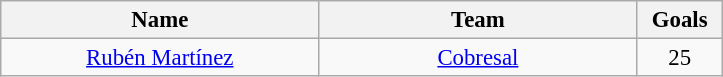<table class="wikitable" style="font-size:95%; text-align:center;">
<tr>
<th width="205">Name</th>
<th width="205">Team</th>
<th width="50">Goals</th>
</tr>
<tr>
<td> <a href='#'>Rubén Martínez</a></td>
<td><a href='#'>Cobresal</a></td>
<td>25</td>
</tr>
</table>
